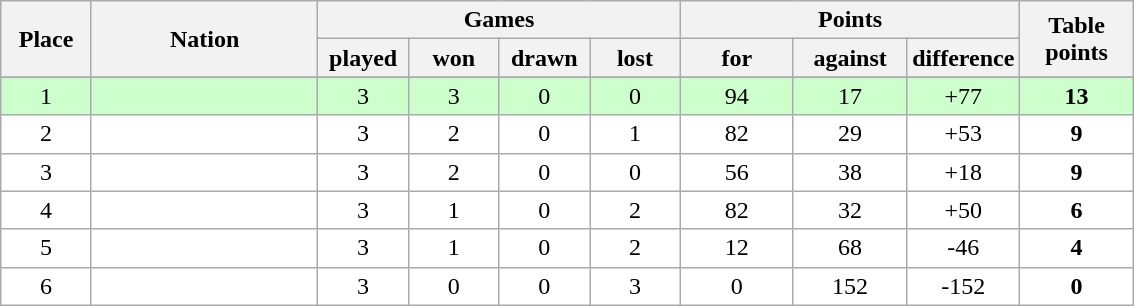<table class="wikitable">
<tr>
<th rowspan=2 width="8%">Place</th>
<th rowspan=2 width="20%">Nation</th>
<th colspan=4 width="32%">Games</th>
<th colspan=3 width="30%">Points</th>
<th rowspan=2 width="10%">Table<br>points </th>
</tr>
<tr>
<th width="8%">played</th>
<th width="8%">won</th>
<th width="8%">drawn</th>
<th width="8%">lost</th>
<th width="10%">for</th>
<th width="10%">against</th>
<th width="10%">difference</th>
</tr>
<tr>
</tr>
<tr bgcolor=#ccffcc align=center>
<td>1</td>
<td align=left></td>
<td>3</td>
<td>3</td>
<td>0</td>
<td>0</td>
<td>94</td>
<td>17</td>
<td>+77</td>
<td><strong>13</strong></td>
</tr>
<tr bgcolor=#ffffff align=center>
<td>2</td>
<td align=left></td>
<td>3</td>
<td>2</td>
<td>0</td>
<td>1</td>
<td>82</td>
<td>29</td>
<td>+53</td>
<td><strong>9</strong></td>
</tr>
<tr bgcolor=#ffffff align=center>
<td>3</td>
<td align=left></td>
<td>3</td>
<td>2</td>
<td>0</td>
<td>0</td>
<td>56</td>
<td>38</td>
<td>+18</td>
<td><strong>9</strong></td>
</tr>
<tr bgcolor=#ffffff align=center>
<td>4</td>
<td align=left></td>
<td>3</td>
<td>1</td>
<td>0</td>
<td>2</td>
<td>82</td>
<td>32</td>
<td>+50</td>
<td><strong>6</strong></td>
</tr>
<tr bgcolor=#ffffff align=center>
<td>5</td>
<td align=left></td>
<td>3</td>
<td>1</td>
<td>0</td>
<td>2</td>
<td>12</td>
<td>68</td>
<td>-46</td>
<td><strong>4</strong></td>
</tr>
<tr bgcolor=#ffffff align=center>
<td>6</td>
<td align=left></td>
<td>3</td>
<td>0</td>
<td>0</td>
<td>3</td>
<td>0</td>
<td>152</td>
<td>-152</td>
<td><strong>0</strong></td>
</tr>
</table>
